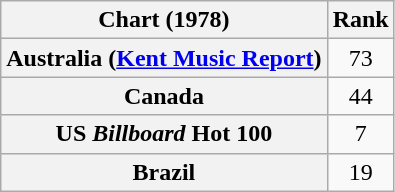<table class="wikitable sortable plainrowheaders">
<tr>
<th scope="col">Chart (1978)</th>
<th scope="col">Rank</th>
</tr>
<tr>
<th scope="row">Australia (<a href='#'>Kent Music Report</a>)</th>
<td style="text-align:center;">73</td>
</tr>
<tr>
<th scope="row">Canada</th>
<td style="text-align:center;">44</td>
</tr>
<tr>
<th scope="row">US <em>Billboard</em> Hot 100</th>
<td style="text-align:center;">7</td>
</tr>
<tr>
<th scope="row">Brazil</th>
<td style="text-align:center;">19</td>
</tr>
</table>
